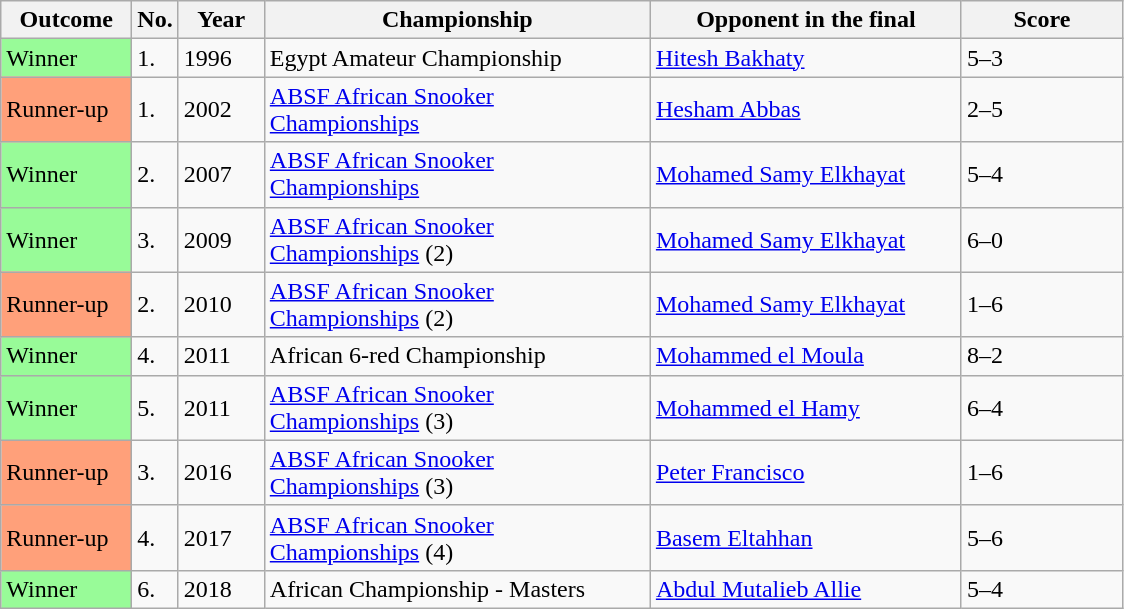<table class="sortable wikitable">
<tr>
<th width="80">Outcome</th>
<th width="20">No.</th>
<th width="50">Year</th>
<th width="250">Championship</th>
<th width="200">Opponent in the final</th>
<th width="100">Score</th>
</tr>
<tr>
<td style="background:#98fb98;">Winner</td>
<td>1.</td>
<td>1996</td>
<td>Egypt Amateur Championship</td>
<td> <a href='#'>Hitesh Bakhaty</a></td>
<td>5–3</td>
</tr>
<tr>
<td style="background:#ffa07a;">Runner-up</td>
<td>1.</td>
<td>2002</td>
<td><a href='#'>ABSF African Snooker Championships</a></td>
<td> <a href='#'>Hesham Abbas</a></td>
<td>2–5</td>
</tr>
<tr>
<td style="background:#98fb98;">Winner</td>
<td>2.</td>
<td>2007</td>
<td><a href='#'>ABSF African Snooker Championships</a></td>
<td> <a href='#'>Mohamed Samy Elkhayat</a></td>
<td>5–4</td>
</tr>
<tr>
<td style="background:#98fb98;">Winner</td>
<td>3.</td>
<td>2009</td>
<td><a href='#'>ABSF African Snooker Championships</a> (2)</td>
<td> <a href='#'>Mohamed Samy Elkhayat</a></td>
<td>6–0</td>
</tr>
<tr>
<td style="background:#ffa07a;">Runner-up</td>
<td>2.</td>
<td>2010</td>
<td><a href='#'>ABSF African Snooker Championships</a> (2)</td>
<td> <a href='#'>Mohamed Samy Elkhayat</a></td>
<td>1–6</td>
</tr>
<tr>
<td style="background:#98fb98;">Winner</td>
<td>4.</td>
<td>2011</td>
<td>African 6-red Championship</td>
<td> <a href='#'>Mohammed el Moula</a></td>
<td>8–2</td>
</tr>
<tr>
<td style="background:#98fb98;">Winner</td>
<td>5.</td>
<td>2011</td>
<td><a href='#'>ABSF African Snooker Championships</a> (3)</td>
<td> <a href='#'>Mohammed el Hamy</a></td>
<td>6–4</td>
</tr>
<tr>
<td style="background:#ffa07a;">Runner-up</td>
<td>3.</td>
<td>2016</td>
<td><a href='#'>ABSF African Snooker Championships</a> (3)</td>
<td> <a href='#'>Peter Francisco</a></td>
<td>1–6</td>
</tr>
<tr>
<td style="background:#ffa07a;">Runner-up</td>
<td>4.</td>
<td>2017</td>
<td><a href='#'>ABSF African Snooker Championships</a> (4)</td>
<td> <a href='#'>Basem Eltahhan</a></td>
<td>5–6</td>
</tr>
<tr>
<td style="background:#98fb98;">Winner</td>
<td>6.</td>
<td>2018</td>
<td>African Championship - Masters</td>
<td> <a href='#'>Abdul Mutalieb Allie</a></td>
<td>5–4</td>
</tr>
</table>
